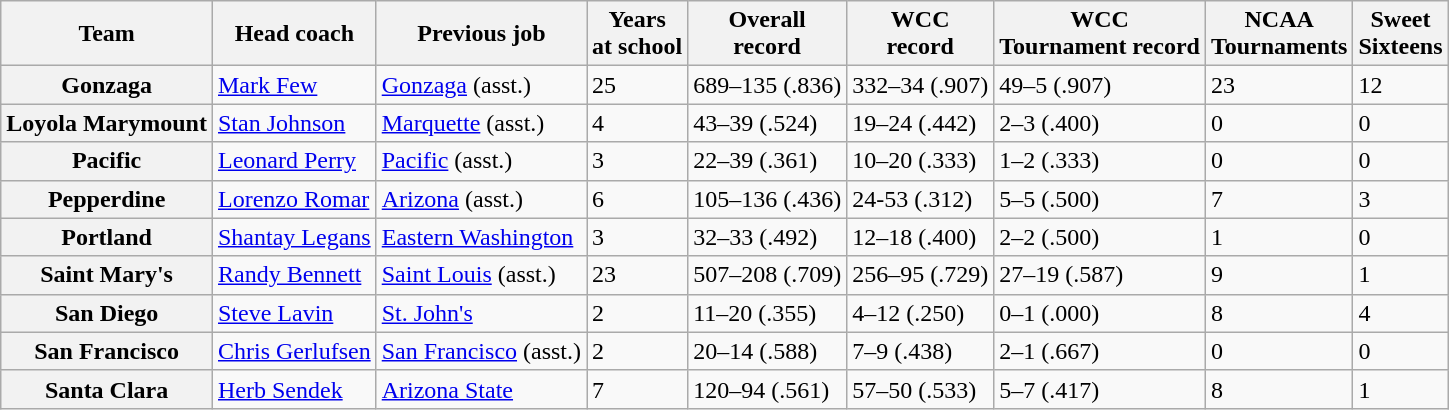<table class="wikitable sortable">
<tr>
<th>Team</th>
<th>Head coach</th>
<th>Previous job</th>
<th>Years<br>at school</th>
<th>Overall<br>record</th>
<th>WCC<br>record</th>
<th>WCC<br>Tournament record</th>
<th>NCAA<br>Tournaments</th>
<th>Sweet<br>Sixteens</th>
</tr>
<tr>
<th>Gonzaga</th>
<td><a href='#'>Mark Few</a></td>
<td><a href='#'>Gonzaga</a> (asst.)</td>
<td>25</td>
<td>689–135 (.836)</td>
<td>332–34 (.907)</td>
<td>49–5 (.907)</td>
<td>23</td>
<td>12</td>
</tr>
<tr>
<th>Loyola Marymount</th>
<td><a href='#'>Stan Johnson</a></td>
<td><a href='#'>Marquette</a> (asst.)</td>
<td>4</td>
<td>43–39 (.524)</td>
<td>19–24 (.442)</td>
<td>2–3 (.400)</td>
<td>0</td>
<td>0</td>
</tr>
<tr>
<th>Pacific</th>
<td><a href='#'>Leonard Perry</a></td>
<td><a href='#'>Pacific</a> (asst.)</td>
<td>3</td>
<td>22–39 (.361)</td>
<td>10–20 (.333)</td>
<td>1–2 (.333)</td>
<td>0</td>
<td>0</td>
</tr>
<tr>
<th>Pepperdine</th>
<td><a href='#'>Lorenzo Romar</a></td>
<td><a href='#'>Arizona</a> (asst.)</td>
<td>6</td>
<td>105–136 (.436)</td>
<td>24-53 (.312)</td>
<td>5–5 (.500)</td>
<td>7</td>
<td>3</td>
</tr>
<tr>
<th>Portland</th>
<td><a href='#'>Shantay Legans</a></td>
<td><a href='#'>Eastern Washington</a></td>
<td>3</td>
<td>32–33 (.492)</td>
<td>12–18 (.400)</td>
<td>2–2 (.500)</td>
<td>1</td>
<td>0</td>
</tr>
<tr>
<th>Saint Mary's</th>
<td><a href='#'>Randy Bennett</a></td>
<td><a href='#'>Saint Louis</a> (asst.)</td>
<td>23</td>
<td>507–208 (.709)</td>
<td>256–95 (.729)</td>
<td>27–19 (.587)</td>
<td>9</td>
<td>1</td>
</tr>
<tr>
<th>San Diego</th>
<td><a href='#'>Steve Lavin</a></td>
<td><a href='#'>St. John's</a></td>
<td>2</td>
<td>11–20 (.355)</td>
<td>4–12 (.250)</td>
<td>0–1 (.000)</td>
<td>8</td>
<td>4</td>
</tr>
<tr>
<th>San Francisco</th>
<td><a href='#'>Chris Gerlufsen</a></td>
<td><a href='#'>San Francisco</a> (asst.)</td>
<td>2</td>
<td>20–14 (.588)</td>
<td>7–9 (.438)</td>
<td>2–1 (.667)</td>
<td>0</td>
<td>0</td>
</tr>
<tr>
<th>Santa Clara</th>
<td><a href='#'>Herb Sendek</a></td>
<td><a href='#'>Arizona State</a></td>
<td>7</td>
<td>120–94 (.561)</td>
<td>57–50 (.533)</td>
<td>5–7 (.417)</td>
<td>8</td>
<td>1</td>
</tr>
</table>
